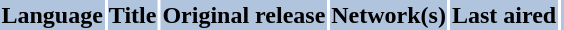<table style="text-align:center;">
<tr>
<th style="background:LightSteelBlue;">Language</th>
<th style="background:LightSteelBlue;">Title</th>
<th style="background:LightSteelBlue;">Original release</th>
<th style="background:LightSteelBlue;">Network(s)</th>
<th style="background:LightSteelBlue;">Last aired</th>
<th style="background:LightSteelBlue;"></th>
</tr>
</table>
